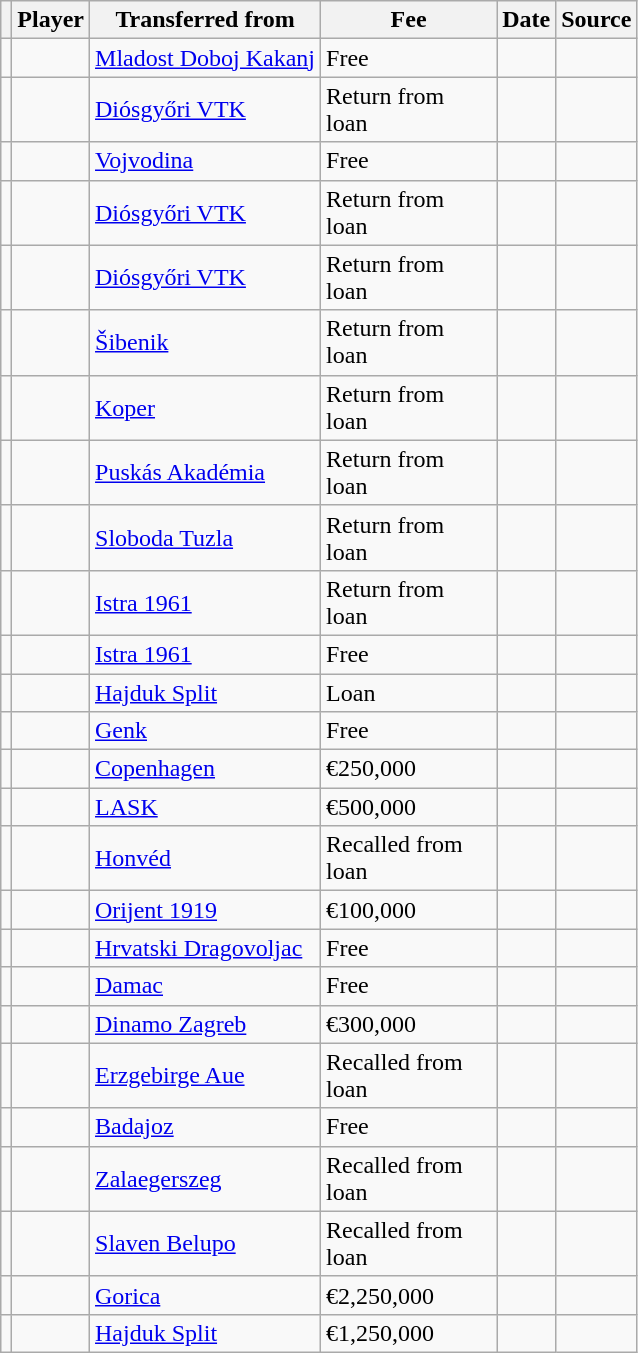<table class="wikitable plainrowheaders sortable">
<tr>
<th></th>
<th scope=col>Player</th>
<th>Transferred from</th>
<th !scope=col; style="width: 110px;">Fee</th>
<th scope=col>Date</th>
<th scope=col>Source</th>
</tr>
<tr>
<td align=center></td>
<td></td>
<td> <a href='#'>Mladost Doboj Kakanj</a></td>
<td>Free</td>
<td></td>
<td align=center></td>
</tr>
<tr>
<td align=center></td>
<td></td>
<td> <a href='#'>Diósgyőri VTK</a></td>
<td>Return from loan</td>
<td></td>
<td></td>
</tr>
<tr>
<td align=center></td>
<td></td>
<td> <a href='#'>Vojvodina</a></td>
<td>Free</td>
<td></td>
<td align=center></td>
</tr>
<tr>
<td align=center></td>
<td></td>
<td> <a href='#'>Diósgyőri VTK</a></td>
<td>Return from loan</td>
<td></td>
<td></td>
</tr>
<tr>
<td align=center></td>
<td></td>
<td> <a href='#'>Diósgyőri VTK</a></td>
<td>Return from loan</td>
<td></td>
<td></td>
</tr>
<tr>
<td align=center></td>
<td></td>
<td> <a href='#'>Šibenik</a></td>
<td>Return from loan</td>
<td></td>
<td></td>
</tr>
<tr>
<td align=center></td>
<td></td>
<td> <a href='#'>Koper</a></td>
<td>Return from loan</td>
<td></td>
<td></td>
</tr>
<tr>
<td align=center></td>
<td></td>
<td> <a href='#'>Puskás Akadémia</a></td>
<td>Return from loan</td>
<td></td>
<td></td>
</tr>
<tr>
<td align=center></td>
<td></td>
<td> <a href='#'>Sloboda Tuzla</a></td>
<td>Return from loan</td>
<td></td>
<td></td>
</tr>
<tr>
<td align=center></td>
<td></td>
<td> <a href='#'>Istra 1961</a></td>
<td>Return from loan</td>
<td></td>
<td></td>
</tr>
<tr>
<td align=center></td>
<td></td>
<td> <a href='#'>Istra 1961</a></td>
<td>Free</td>
<td></td>
<td align=center></td>
</tr>
<tr>
<td align=center></td>
<td></td>
<td> <a href='#'>Hajduk Split</a></td>
<td>Loan</td>
<td></td>
<td align=center></td>
</tr>
<tr>
<td align=center></td>
<td></td>
<td> <a href='#'>Genk</a></td>
<td>Free</td>
<td></td>
<td align=center></td>
</tr>
<tr>
<td align=center></td>
<td></td>
<td> <a href='#'>Copenhagen</a></td>
<td>€250,000</td>
<td></td>
<td align=center></td>
</tr>
<tr>
<td align=center></td>
<td></td>
<td> <a href='#'>LASK</a></td>
<td>€500,000</td>
<td></td>
<td align=center></td>
</tr>
<tr>
<td align=center></td>
<td></td>
<td> <a href='#'>Honvéd</a></td>
<td>Recalled from loan</td>
<td></td>
<td></td>
</tr>
<tr>
<td align=center></td>
<td></td>
<td> <a href='#'>Orijent 1919</a></td>
<td>€100,000</td>
<td></td>
<td align=center></td>
</tr>
<tr>
<td align=center></td>
<td></td>
<td> <a href='#'>Hrvatski Dragovoljac</a></td>
<td>Free</td>
<td></td>
<td align=center></td>
</tr>
<tr>
<td align=center></td>
<td></td>
<td> <a href='#'>Damac</a></td>
<td>Free</td>
<td></td>
<td align=center></td>
</tr>
<tr>
<td align=center></td>
<td></td>
<td> <a href='#'>Dinamo Zagreb</a></td>
<td>€300,000</td>
<td></td>
<td align=center></td>
</tr>
<tr>
<td align=center></td>
<td></td>
<td> <a href='#'>Erzgebirge Aue</a></td>
<td>Recalled from loan</td>
<td></td>
<td align=center></td>
</tr>
<tr>
<td align=center></td>
<td></td>
<td> <a href='#'>Badajoz</a></td>
<td>Free</td>
<td></td>
<td align=center></td>
</tr>
<tr>
<td align=center></td>
<td></td>
<td> <a href='#'>Zalaegerszeg</a></td>
<td>Recalled from loan</td>
<td></td>
<td></td>
</tr>
<tr>
<td align=center></td>
<td></td>
<td> <a href='#'>Slaven Belupo</a></td>
<td>Recalled from loan</td>
<td></td>
<td align=center></td>
</tr>
<tr>
<td align=center></td>
<td></td>
<td> <a href='#'>Gorica</a></td>
<td>€2,250,000</td>
<td></td>
<td align=center></td>
</tr>
<tr>
<td align=center></td>
<td></td>
<td> <a href='#'>Hajduk Split</a></td>
<td>€1,250,000</td>
<td></td>
<td align=center></td>
</tr>
</table>
